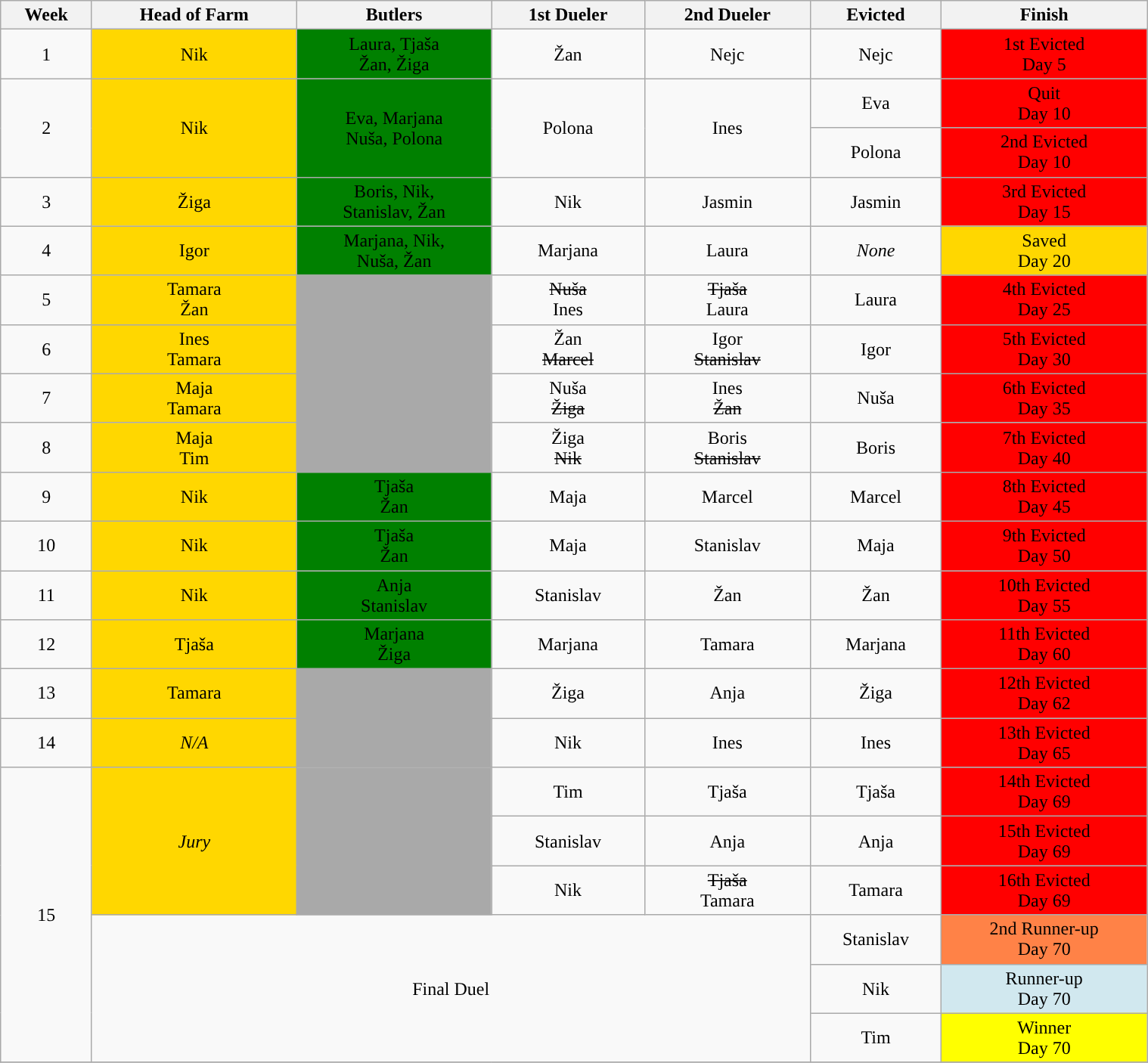<table class="wikitable" style="font-size:100%; text-align:center; width: 80%; margin-left: auto; margin-right: auto;">
<tr>
<th>Week</th>
<th>Head of Farm</th>
<th>Butlers</th>
<th>1st Dueler</th>
<th>2nd Dueler</th>
<th>Evicted</th>
<th>Finish</th>
</tr>
<tr>
<td>1</td>
<td style="background:gold;">Nik</td>
<td style="background:green;">Laura, Tjaša<br>Žan, Žiga</td>
<td>Žan</td>
<td>Nejc</td>
<td>Nejc</td>
<td style="background:#ff0000">1st Evicted<br>Day 5</td>
</tr>
<tr>
<td rowspan="2">2</td>
<td rowspan="2" style="background:gold;">Nik</td>
<td rowspan="2" style="background:green;">Eva, Marjana<br>Nuša, Polona</td>
<td rowspan="2">Polona</td>
<td rowspan="2">Ines</td>
<td rowspan="1">Eva</td>
<td rowspan="1" style="background:#ff0000">Quit<br>Day 10</td>
</tr>
<tr>
<td rowspan="1">Polona</td>
<td rowspan="1" style="background:#ff0000">2nd Evicted<br>Day 10</td>
</tr>
<tr>
<td>3</td>
<td style="background:gold;">Žiga</td>
<td style="background:green;">Boris, Nik,<br>Stanislav, Žan</td>
<td>Nik</td>
<td>Jasmin</td>
<td>Jasmin</td>
<td style="background:#ff0000">3rd Evicted<br>Day 15</td>
</tr>
<tr>
<td>4</td>
<td style="background:gold;">Igor</td>
<td style="background:green;">Marjana, Nik,<br>Nuša, Žan</td>
<td>Marjana</td>
<td>Laura</td>
<td><em>None</em></td>
<td style="background:gold">Saved<br>Day 20</td>
</tr>
<tr>
<td>5</td>
<td style="background:gold;">Tamara<br>Žan</td>
<td rowspan="4" bgcolor="darkgrey"></td>
<td><s>Nuša</s><br>Ines</td>
<td><s>Tjaša</s><br>Laura</td>
<td>Laura</td>
<td style="background:#ff0000">4th Evicted<br>Day 25</td>
</tr>
<tr>
<td>6</td>
<td style="background:gold;">Ines<br>Tamara</td>
<td>Žan<br><s>Marcel</s></td>
<td>Igor<br><s>Stanislav</s></td>
<td>Igor</td>
<td style="background:#ff0000">5th Evicted<br>Day 30</td>
</tr>
<tr>
<td>7</td>
<td style="background:gold;">Maja<br>Tamara</td>
<td>Nuša<br><s>Žiga</s></td>
<td>Ines<br><s>Žan</s></td>
<td>Nuša</td>
<td style="background:#ff0000">6th Evicted<br>Day 35</td>
</tr>
<tr>
<td>8</td>
<td style="background:gold;">Maja<br>Tim</td>
<td>Žiga<br><s>Nik</s></td>
<td>Boris<br><s>Stanislav</s></td>
<td>Boris</td>
<td style="background:#ff0000">7th Evicted<br>Day 40</td>
</tr>
<tr>
<td>9</td>
<td style="background:gold;">Nik</td>
<td style="background:green;">Tjaša<br>Žan</td>
<td>Maja</td>
<td>Marcel</td>
<td>Marcel</td>
<td style="background:#ff0000">8th Evicted<br>Day 45</td>
</tr>
<tr>
<td>10</td>
<td style="background:gold;">Nik</td>
<td style="background:green;">Tjaša<br>Žan</td>
<td>Maja</td>
<td>Stanislav</td>
<td>Maja</td>
<td style="background:#ff0000">9th Evicted<br>Day 50</td>
</tr>
<tr>
<td>11</td>
<td style="background:gold;">Nik</td>
<td style="background:green;">Anja<br>Stanislav</td>
<td>Stanislav</td>
<td>Žan</td>
<td>Žan</td>
<td style="background:#ff0000">10th Evicted<br>Day 55</td>
</tr>
<tr>
<td>12</td>
<td style="background:gold;">Tjaša</td>
<td style="background:green;">Marjana<br>Žiga</td>
<td>Marjana</td>
<td>Tamara</td>
<td>Marjana</td>
<td style="background:#ff0000">11th Evicted<br>Day 60</td>
</tr>
<tr>
<td>13</td>
<td style="background:gold;">Tamara</td>
<td rowspan="2" bgcolor="darkgrey"></td>
<td>Žiga</td>
<td>Anja</td>
<td>Žiga</td>
<td style="background:#ff0000">12th Evicted<br>Day 62</td>
</tr>
<tr>
<td>14</td>
<td style="background:gold;"><em>N/A</em></td>
<td>Nik</td>
<td>Ines</td>
<td>Ines</td>
<td style="background:#ff0000">13th Evicted<br>Day 65</td>
</tr>
<tr>
<td rowspan="6">15</td>
<td rowspan="3" style="background:gold;"><em>Jury</em></td>
<td rowspan="3" bgcolor="darkgrey"></td>
<td rowspan="1">Tim</td>
<td rowspan="1">Tjaša</td>
<td rowspan="1">Tjaša</td>
<td rowspan="1" style="background:#ff0000">14th Evicted<br>Day 69</td>
</tr>
<tr>
<td rowspan="1">Stanislav</td>
<td rowspan="1">Anja</td>
<td rowspan="1">Anja</td>
<td rowspan="1" style="background:#ff0000">15th Evicted<br>Day 69</td>
</tr>
<tr>
<td rowspan="1">Nik</td>
<td rowspan="1"><s>Tjaša</s><br>Tamara</td>
<td rowspan="1">Tamara</td>
<td rowspan="1" style="background:#ff0000">16th Evicted<br>Day 69</td>
</tr>
<tr>
<td colspan="4" rowspan="3">Final Duel</td>
<td rowspan="1">Stanislav</td>
<td rowspan="1" style="background:#FF8247;">2nd Runner-up<br>Day 70</td>
</tr>
<tr>
<td rowspan="1">Nik</td>
<td rowspan="1" style="background:#D1E8EF">Runner-up<br>Day 70</td>
</tr>
<tr>
<td rowspan="1">Tim</td>
<td rowspan="1" style="background:yellow">Winner<br>Day 70</td>
</tr>
<tr>
</tr>
</table>
